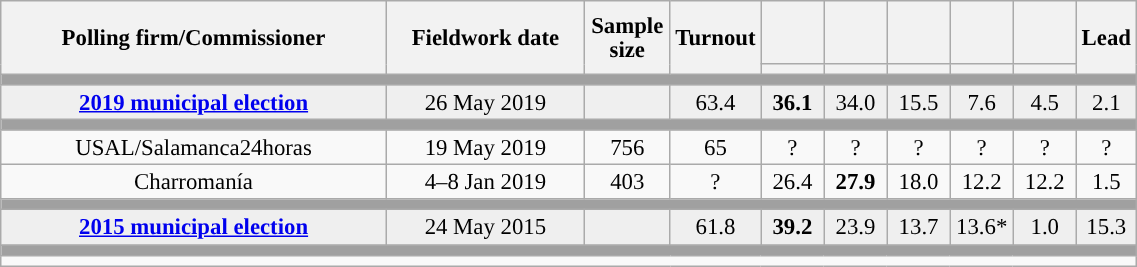<table class="wikitable collapsible collapsed" style="text-align:center; font-size:95%; line-height:16px;">
<tr style="height:42px;">
<th style="width:250px;" rowspan="2">Polling firm/Commissioner</th>
<th style="width:125px;" rowspan="2">Fieldwork date</th>
<th style="width:50px;" rowspan="2">Sample size</th>
<th style="width:45px;" rowspan="2">Turnout</th>
<th style="width:35px;"></th>
<th style="width:35px;"></th>
<th style="width:35px;"></th>
<th style="width:35px;"></th>
<th style="width:35px;"></th>
<th style="width:30px;" rowspan="2">Lead</th>
</tr>
<tr>
<th style="color:inherit;background:"></th>
<th style="color:inherit;background:"></th>
<th style="color:inherit;background:"></th>
<th style="color:inherit;background:"></th>
<th style="color:inherit;background:"></th>
</tr>
<tr>
<td colspan="10" style="background:#A0A0A0"></td>
</tr>
<tr style="background:#EFEFEF;">
<td><strong><a href='#'>2019 municipal election</a></strong></td>
<td>26 May 2019</td>
<td></td>
<td>63.4</td>
<td><strong>36.1</strong><br></td>
<td>34.0<br></td>
<td>15.5<br></td>
<td>7.6<br></td>
<td>4.5<br></td>
<td style="background:">2.1</td>
</tr>
<tr>
<td colspan="10" style="background:#A0A0A0"></td>
</tr>
<tr>
<td>USAL/Salamanca24horas</td>
<td>19 May 2019</td>
<td>756</td>
<td>65</td>
<td>?<br></td>
<td>?<br></td>
<td>?<br></td>
<td>?<br></td>
<td>?<br></td>
<td style="background:">?</td>
</tr>
<tr>
<td>Charromanía</td>
<td>4–8 Jan 2019</td>
<td>403</td>
<td>?</td>
<td>26.4<br></td>
<td><strong>27.9</strong><br></td>
<td>18.0<br></td>
<td>12.2<br></td>
<td>12.2<br></td>
<td style="background:">1.5</td>
</tr>
<tr>
<td colspan="10" style="background:#A0A0A0"></td>
</tr>
<tr style="background:#EFEFEF;">
<td><strong><a href='#'>2015 municipal election</a></strong></td>
<td>24 May 2015</td>
<td></td>
<td>61.8</td>
<td><strong>39.2</strong><br></td>
<td>23.9<br></td>
<td>13.7<br></td>
<td>13.6*<br></td>
<td>1.0<br></td>
<td style="background:">15.3</td>
</tr>
<tr>
<td colspan="10" style="background:#A0A0A0"></td>
</tr>
<tr>
<td align="left" colspan="10"></td>
</tr>
</table>
